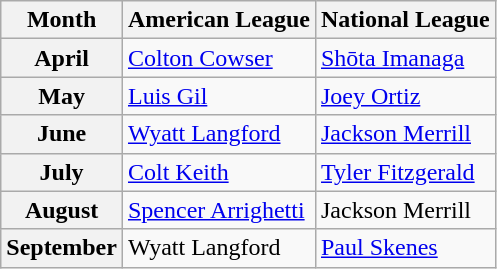<table class="wikitable">
<tr>
<th>Month</th>
<th>American League</th>
<th>National League</th>
</tr>
<tr>
<th>April</th>
<td><a href='#'>Colton Cowser</a></td>
<td><a href='#'>Shōta Imanaga</a></td>
</tr>
<tr>
<th>May</th>
<td><a href='#'>Luis Gil</a></td>
<td><a href='#'>Joey Ortiz</a></td>
</tr>
<tr>
<th>June</th>
<td><a href='#'>Wyatt Langford</a></td>
<td><a href='#'>Jackson Merrill</a></td>
</tr>
<tr>
<th>July</th>
<td><a href='#'>Colt Keith</a></td>
<td><a href='#'>Tyler Fitzgerald</a></td>
</tr>
<tr>
<th>August</th>
<td><a href='#'>Spencer Arrighetti</a></td>
<td>Jackson Merrill</td>
</tr>
<tr>
<th>September</th>
<td>Wyatt Langford</td>
<td><a href='#'>Paul Skenes</a></td>
</tr>
</table>
